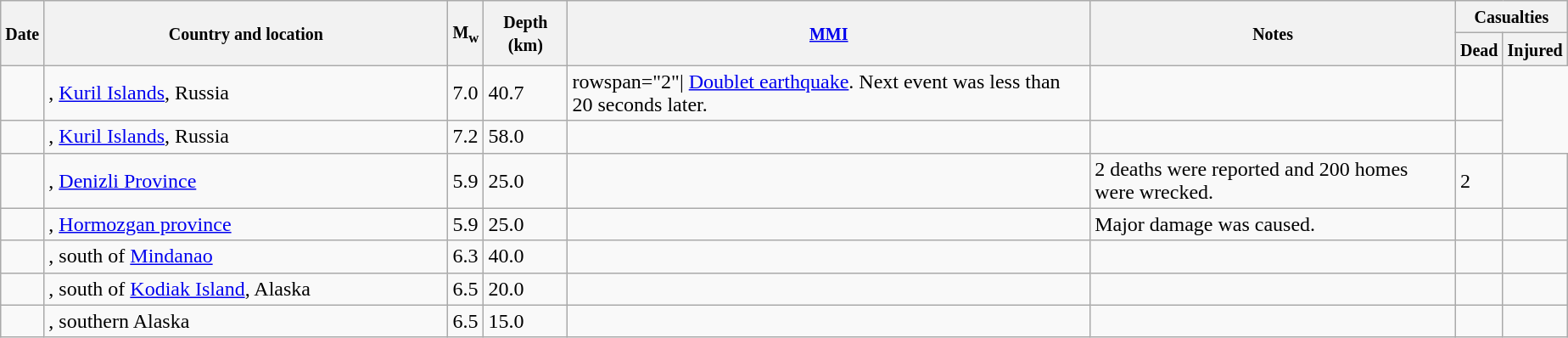<table class="wikitable sortable sort-under" style="border:1px black; margin-left:1em;">
<tr>
<th rowspan="2"><small>Date</small></th>
<th rowspan="2" style="width: 310px"><small>Country and location</small></th>
<th rowspan="2"><small>M<sub>w</sub></small></th>
<th rowspan="2"><small>Depth (km)</small></th>
<th rowspan="2"><small><a href='#'>MMI</a></small></th>
<th rowspan="2" class="unsortable"><small>Notes</small></th>
<th colspan="2"><small>Casualties</small></th>
</tr>
<tr>
<th><small>Dead</small></th>
<th><small>Injured</small></th>
</tr>
<tr>
<td></td>
<td>, <a href='#'>Kuril Islands</a>, Russia</td>
<td>7.0</td>
<td>40.7</td>
<td>rowspan="2"| <a href='#'>Doublet earthquake</a>. Next event was less than 20 seconds later.</td>
<td></td>
<td></td>
</tr>
<tr>
<td></td>
<td>, <a href='#'>Kuril Islands</a>, Russia</td>
<td>7.2</td>
<td>58.0</td>
<td></td>
<td></td>
<td></td>
</tr>
<tr>
<td></td>
<td>, <a href='#'>Denizli Province</a></td>
<td>5.9</td>
<td>25.0</td>
<td></td>
<td>2 deaths were reported and 200 homes were wrecked.</td>
<td>2</td>
<td></td>
</tr>
<tr>
<td></td>
<td>, <a href='#'>Hormozgan province</a></td>
<td>5.9</td>
<td>25.0</td>
<td></td>
<td>Major damage was caused.</td>
<td></td>
<td></td>
</tr>
<tr>
<td></td>
<td>, south of <a href='#'>Mindanao</a></td>
<td>6.3</td>
<td>40.0</td>
<td></td>
<td></td>
<td></td>
<td></td>
</tr>
<tr>
<td></td>
<td>, south of <a href='#'>Kodiak Island</a>, Alaska</td>
<td>6.5</td>
<td>20.0</td>
<td></td>
<td></td>
<td></td>
<td></td>
</tr>
<tr>
<td></td>
<td>, southern Alaska</td>
<td>6.5</td>
<td>15.0</td>
<td></td>
<td></td>
<td></td>
<td></td>
</tr>
</table>
